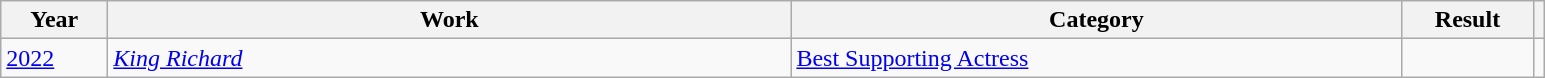<table class="wikitable">
<tr>
<th scope="col" style="width:4em;">Year</th>
<th scope="col" style="width:28em;">Work</th>
<th scope="col" style="width:25em;">Category</th>
<th scope="col" style="width:5em;">Result</th>
<th></th>
</tr>
<tr>
<td><a href='#'>2022</a></td>
<td><em><a href='#'>King Richard</a></em></td>
<td><a href='#'>Best Supporting Actress</a></td>
<td></td>
<td></td>
</tr>
</table>
